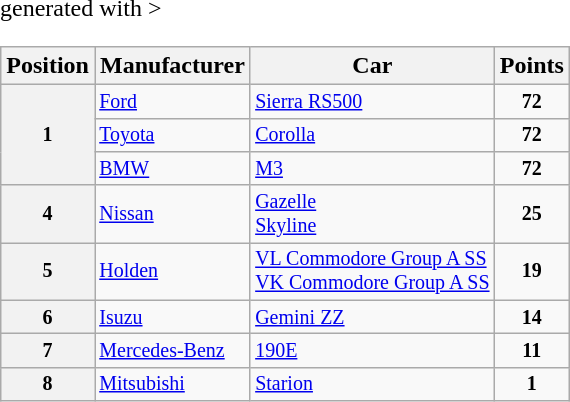<table class="wikitable" <hiddentext>generated with >
<tr style="font-weight:bold">
<th>Position</th>
<th>Manufacturer </th>
<th>Car</th>
<th>Points </th>
</tr>
<tr style="font-size:10pt">
<th rowspan=3>1</th>
<td><a href='#'>Ford</a></td>
<td><a href='#'>Sierra RS500</a></td>
<td align="center"><strong>72</strong></td>
</tr>
<tr style="font-size:10pt">
<td><a href='#'>Toyota</a></td>
<td><a href='#'>Corolla</a></td>
<td align="center"><strong>72</strong></td>
</tr>
<tr style="font-size:10pt">
<td><a href='#'>BMW</a></td>
<td><a href='#'>M3</a></td>
<td align="center"><strong>72</strong></td>
</tr>
<tr style="font-size:10pt">
<th>4</th>
<td><a href='#'>Nissan</a></td>
<td><a href='#'>Gazelle</a><br><a href='#'>Skyline</a></td>
<td align="center"><strong>25</strong></td>
</tr>
<tr style="font-size:10pt">
<th>5</th>
<td><a href='#'>Holden</a></td>
<td><a href='#'>VL Commodore Group A SS</a><br><a href='#'>VK Commodore Group A SS</a></td>
<td align="center"><strong>19</strong></td>
</tr>
<tr style="font-size:10pt">
<th>6</th>
<td><a href='#'>Isuzu</a></td>
<td><a href='#'>Gemini ZZ</a></td>
<td align="center"><strong>14</strong></td>
</tr>
<tr style="font-size:10pt">
<th>7</th>
<td><a href='#'>Mercedes-Benz</a></td>
<td><a href='#'>190E</a></td>
<td align="center"><strong>11</strong></td>
</tr>
<tr style="font-size:10pt">
<th>8</th>
<td><a href='#'>Mitsubishi</a></td>
<td><a href='#'>Starion</a></td>
<td align="center"><strong>1</strong></td>
</tr>
</table>
